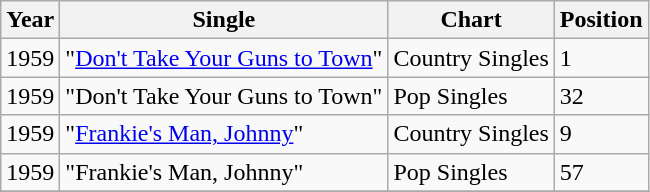<table class="wikitable">
<tr>
<th align="left">Year</th>
<th align="left">Single</th>
<th align="left">Chart</th>
<th align="left">Position</th>
</tr>
<tr>
<td align="left">1959</td>
<td align="left">"<a href='#'>Don't Take Your Guns to Town</a>"</td>
<td align="left">Country Singles</td>
<td align="left">1</td>
</tr>
<tr>
<td align="left">1959</td>
<td align="left">"Don't Take Your Guns to Town"</td>
<td align="left">Pop Singles</td>
<td align="left">32</td>
</tr>
<tr>
<td align="left">1959</td>
<td align="left">"<a href='#'>Frankie's Man, Johnny</a>"</td>
<td align="left">Country Singles</td>
<td align="left">9</td>
</tr>
<tr>
<td align="left">1959</td>
<td align="left">"Frankie's Man, Johnny"</td>
<td align="left">Pop Singles</td>
<td align="left">57</td>
</tr>
<tr>
</tr>
</table>
